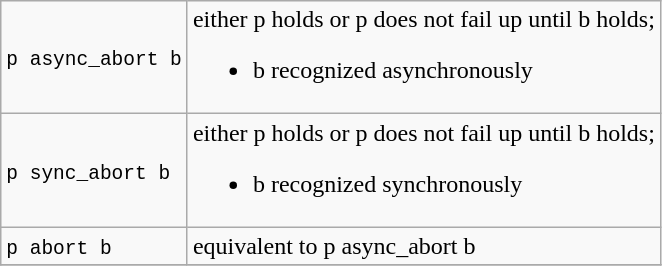<table class="wikitable">
<tr>
<td><code> p async_abort b </code></td>
<td>either p holds or p does not fail up until b holds;<br><ul><li>b recognized asynchronously</li></ul></td>
</tr>
<tr>
<td><code> p sync_abort b </code></td>
<td>either p holds or p does not fail up until b holds;<br><ul><li>b recognized synchronously</li></ul></td>
</tr>
<tr>
<td><code> p abort b </code></td>
<td>equivalent to p async_abort b</td>
</tr>
<tr>
</tr>
</table>
